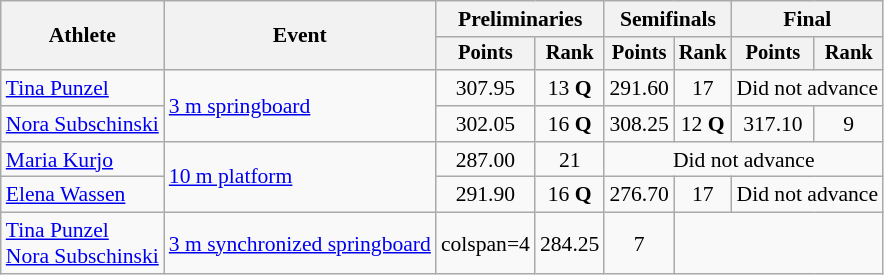<table class=wikitable style="font-size:90%">
<tr>
<th rowspan="2">Athlete</th>
<th rowspan="2">Event</th>
<th colspan="2">Preliminaries</th>
<th colspan="2">Semifinals</th>
<th colspan="2">Final</th>
</tr>
<tr style="font-size:95%">
<th>Points</th>
<th>Rank</th>
<th>Points</th>
<th>Rank</th>
<th>Points</th>
<th>Rank</th>
</tr>
<tr align=center>
<td align=left><a href='#'>Tina Punzel</a></td>
<td align=left rowspan=2><a href='#'>3 m springboard</a></td>
<td>307.95</td>
<td>13 <strong>Q</strong></td>
<td>291.60</td>
<td>17</td>
<td colspan=2>Did not advance</td>
</tr>
<tr align=center>
<td align=left><a href='#'>Nora Subschinski</a></td>
<td>302.05</td>
<td>16 <strong>Q</strong></td>
<td>308.25</td>
<td>12 <strong>Q</strong></td>
<td>317.10</td>
<td>9</td>
</tr>
<tr align=center>
<td align=left><a href='#'>Maria Kurjo</a></td>
<td align=left rowspan=2><a href='#'>10 m platform</a></td>
<td>287.00</td>
<td>21</td>
<td colspan="4">Did not advance</td>
</tr>
<tr align=center>
<td align=left><a href='#'>Elena Wassen</a></td>
<td>291.90</td>
<td>16 <strong>Q</strong></td>
<td>276.70</td>
<td>17</td>
<td colspan=2>Did not advance</td>
</tr>
<tr align=center>
<td align=left><a href='#'>Tina Punzel</a><br><a href='#'>Nora Subschinski</a></td>
<td align=left><a href='#'>3 m synchronized springboard</a></td>
<td>colspan=4 </td>
<td>284.25</td>
<td>7</td>
</tr>
</table>
